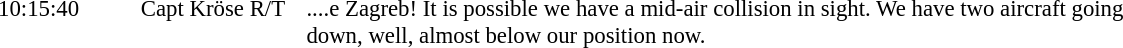<table style="margin:auto; border:none; font-size:95%;" cellpadding="1">
<tr>
<th style="width:6.0em;"></th>
<th style="width:7.0em;"></th>
<th style="width:37.0em;"></th>
</tr>
<tr style="vertical-align:top;">
<td>10:15:40</td>
<td>Capt Kröse R/T</td>
<td>....e Zagreb! It is possible we have a mid-air collision in sight. We have two aircraft going down, well, almost below our position now.</td>
</tr>
</table>
